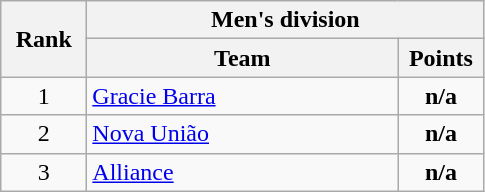<table class="wikitable" style="text-align:center;">
<tr>
<th rowspan="2" width="50">Rank</th>
<th colspan="2">Men's division</th>
</tr>
<tr>
<th width="200">Team</th>
<th width="50">Points</th>
</tr>
<tr>
<td>1</td>
<td style=text-align:left><a href='#'>Gracie Barra</a></td>
<td><strong>n/a</strong></td>
</tr>
<tr>
<td>2</td>
<td style=text-align:left><a href='#'>Nova União</a></td>
<td><strong>n/a</strong></td>
</tr>
<tr>
<td>3</td>
<td style=text-align:left><a href='#'>Alliance</a></td>
<td><strong>n/a</strong></td>
</tr>
</table>
